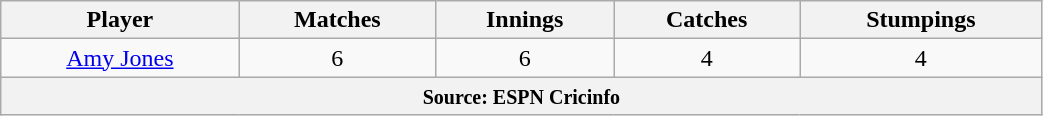<table class="wikitable" style="text-align:center; width:55%;">
<tr>
<th>Player</th>
<th>Matches</th>
<th>Innings</th>
<th>Catches</th>
<th>Stumpings</th>
</tr>
<tr>
<td><a href='#'>Amy Jones</a></td>
<td>6</td>
<td>6</td>
<td>4</td>
<td>4</td>
</tr>
<tr>
<th colspan="5"><small>Source: ESPN Cricinfo </small></th>
</tr>
</table>
